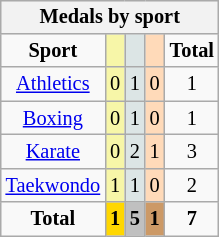<table class="wikitable" style="font-size:85%; float:right;">
<tr style="background:#efefef;">
<th colspan=7><strong>Medals by sport</strong></th>
</tr>
<tr align=center>
<td><strong>Sport</strong></td>
<td style="background:#f7f6a8;"></td>
<td style="background:#dce5e5;"></td>
<td style="background:#ffdab9;"></td>
<td><strong>Total</strong></td>
</tr>
<tr align=center>
<td><a href='#'>Athletics</a></td>
<td style="background:#f7f6a8;">0</td>
<td style="background:#dce5e5;">1</td>
<td style="background:#ffdab9;">0</td>
<td>1</td>
</tr>
<tr align=center>
<td><a href='#'>Boxing</a></td>
<td style="background:#f7f6a8;">0</td>
<td style="background:#dce5e5;">1</td>
<td style="background:#ffdab9;">0</td>
<td>1</td>
</tr>
<tr align=center>
<td><a href='#'>Karate</a></td>
<td style="background:#f7f6a8;">0</td>
<td style="background:#dce5e5;">2</td>
<td style="background:#ffdab9;">1</td>
<td>3</td>
</tr>
<tr align=center>
<td><a href='#'>Taekwondo</a></td>
<td style="background:#f7f6a8;">1</td>
<td style="background:#dce5e5;">1</td>
<td style="background:#ffdab9;">0</td>
<td>2</td>
</tr>
<tr align=center>
<td><strong>Total</strong></td>
<td style="background:gold;"><strong>1</strong></td>
<td style="background:silver;"><strong>5</strong></td>
<td style="background:#c96;"><strong>1</strong></td>
<td><strong>7</strong></td>
</tr>
</table>
